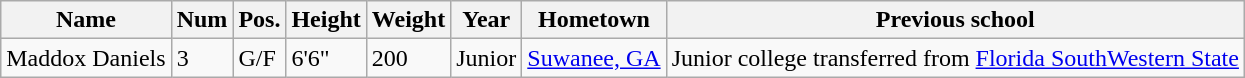<table class="wikitable sortable" style="font-size:100%;" border="1">
<tr>
<th>Name</th>
<th>Num</th>
<th>Pos.</th>
<th>Height</th>
<th>Weight</th>
<th>Year</th>
<th>Hometown</th>
<th class="unsortable">Previous school</th>
</tr>
<tr>
<td>Maddox Daniels</td>
<td>3</td>
<td>G/F</td>
<td>6'6"</td>
<td>200</td>
<td>Junior</td>
<td><a href='#'>Suwanee, GA</a></td>
<td>Junior college transferred from <a href='#'>Florida SouthWestern State</a></td>
</tr>
</table>
